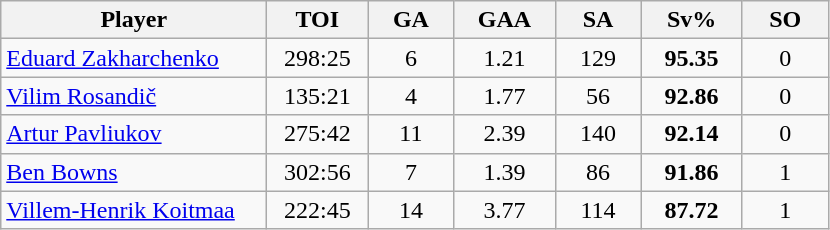<table class="wikitable sortable" style="text-align:center;">
<tr>
<th style="width:170px;">Player</th>
<th style="width:60px;">TOI</th>
<th style="width:50px;">GA</th>
<th style="width:60px;">GAA</th>
<th style="width:50px;">SA</th>
<th style="width:60px;">Sv%</th>
<th style="width:50px;">SO</th>
</tr>
<tr>
<td style="text-align:left;"> <a href='#'>Eduard Zakharchenko</a></td>
<td>298:25</td>
<td>6</td>
<td>1.21</td>
<td>129</td>
<td><strong>95.35</strong></td>
<td>0</td>
</tr>
<tr>
<td style="text-align:left;"> <a href='#'>Vilim Rosandič</a></td>
<td>135:21</td>
<td>4</td>
<td>1.77</td>
<td>56</td>
<td><strong>92.86</strong></td>
<td>0</td>
</tr>
<tr>
<td style="text-align:left;"> <a href='#'>Artur Pavliukov</a></td>
<td>275:42</td>
<td>11</td>
<td>2.39</td>
<td>140</td>
<td><strong>92.14</strong></td>
<td>0</td>
</tr>
<tr>
<td style="text-align:left;"> <a href='#'>Ben Bowns</a></td>
<td>302:56</td>
<td>7</td>
<td>1.39</td>
<td>86</td>
<td><strong>91.86</strong></td>
<td>1</td>
</tr>
<tr>
<td style="text-align:left;"> <a href='#'>Villem-Henrik Koitmaa</a></td>
<td>222:45</td>
<td>14</td>
<td>3.77</td>
<td>114</td>
<td><strong>87.72</strong></td>
<td>1</td>
</tr>
</table>
